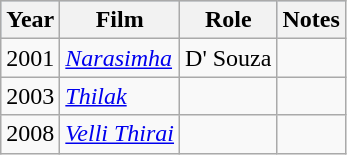<table class="wikitable">
<tr style="text-align:center; background:LightSteelBlue; width:60%;">
<th>Year</th>
<th>Film</th>
<th>Role</th>
<th>Notes</th>
</tr>
<tr>
<td>2001</td>
<td><em><a href='#'>Narasimha</a></em></td>
<td>D' Souza</td>
<td></td>
</tr>
<tr>
<td>2003</td>
<td><em><a href='#'>Thilak</a></em></td>
<td></td>
<td></td>
</tr>
<tr>
<td>2008</td>
<td><em><a href='#'>Velli Thirai</a></em></td>
<td></td>
<td></td>
</tr>
</table>
